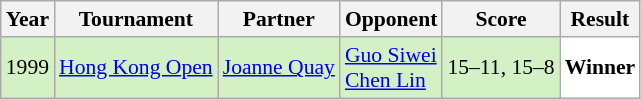<table class="sortable wikitable" style="font-size: 90%;">
<tr>
<th>Year</th>
<th>Tournament</th>
<th>Partner</th>
<th>Opponent</th>
<th>Score</th>
<th>Result</th>
</tr>
<tr style="background:#D4F1C5">
<td align="center">1999</td>
<td align="left"><a href='#'>Hong Kong Open</a></td>
<td align="left"> <a href='#'>Joanne Quay</a></td>
<td align="left"> <a href='#'>Guo Siwei</a><br> <a href='#'>Chen Lin</a></td>
<td align="left">15–11, 15–8</td>
<td style="text-align:left; background:white"> <strong>Winner</strong></td>
</tr>
</table>
